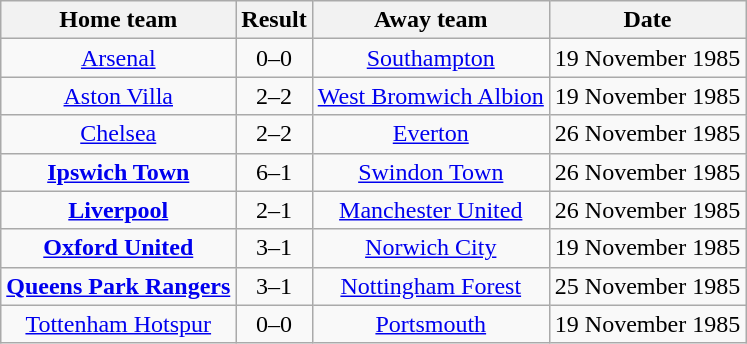<table class="wikitable" style="text-align: center">
<tr>
<th>Home team</th>
<th>Result</th>
<th>Away team</th>
<th>Date</th>
</tr>
<tr>
<td><a href='#'>Arsenal</a></td>
<td>0–0</td>
<td><a href='#'>Southampton</a></td>
<td>19 November 1985</td>
</tr>
<tr>
<td><a href='#'>Aston Villa</a></td>
<td>2–2</td>
<td><a href='#'>West Bromwich Albion</a></td>
<td>19 November 1985</td>
</tr>
<tr>
<td><a href='#'>Chelsea</a></td>
<td>2–2</td>
<td><a href='#'>Everton</a></td>
<td>26 November 1985</td>
</tr>
<tr>
<td><strong><a href='#'>Ipswich Town</a></strong></td>
<td>6–1</td>
<td><a href='#'>Swindon Town</a></td>
<td>26 November 1985</td>
</tr>
<tr>
<td><strong><a href='#'>Liverpool</a></strong></td>
<td>2–1</td>
<td><a href='#'>Manchester United</a></td>
<td>26 November 1985</td>
</tr>
<tr>
<td><strong><a href='#'>Oxford United</a></strong></td>
<td>3–1</td>
<td><a href='#'>Norwich City</a></td>
<td>19 November 1985</td>
</tr>
<tr>
<td><strong><a href='#'>Queens Park Rangers</a></strong></td>
<td>3–1</td>
<td><a href='#'>Nottingham Forest</a></td>
<td>25 November 1985</td>
</tr>
<tr>
<td><a href='#'>Tottenham Hotspur</a></td>
<td>0–0</td>
<td><a href='#'>Portsmouth</a></td>
<td>19 November 1985</td>
</tr>
</table>
